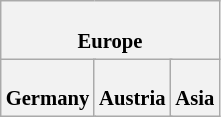<table class="wikitable plainrowheaders" style="background:#fff; font-size:86%; line-height:16px; border:grey solid 1px; border-collapse:collapse;">
<tr>
<th colspan="6"><br>Europe
</th>
</tr>
<tr>
<th colspan=2><br>Germany
</th>
<th colspan=2><br>Austria
</th>
<th colspan=2><br>Asia
</th>
</tr>
</table>
